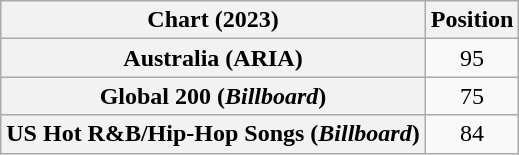<table class="wikitable sortable plainrowheaders" style="text-align:center">
<tr>
<th scope="col">Chart (2023)</th>
<th scope="col">Position</th>
</tr>
<tr>
<th scope="row">Australia (ARIA)</th>
<td>95</td>
</tr>
<tr>
<th scope="row">Global 200 (<em>Billboard</em>)</th>
<td>75</td>
</tr>
<tr>
<th scope="row">US Hot R&B/Hip-Hop Songs (<em>Billboard</em>)</th>
<td>84</td>
</tr>
</table>
